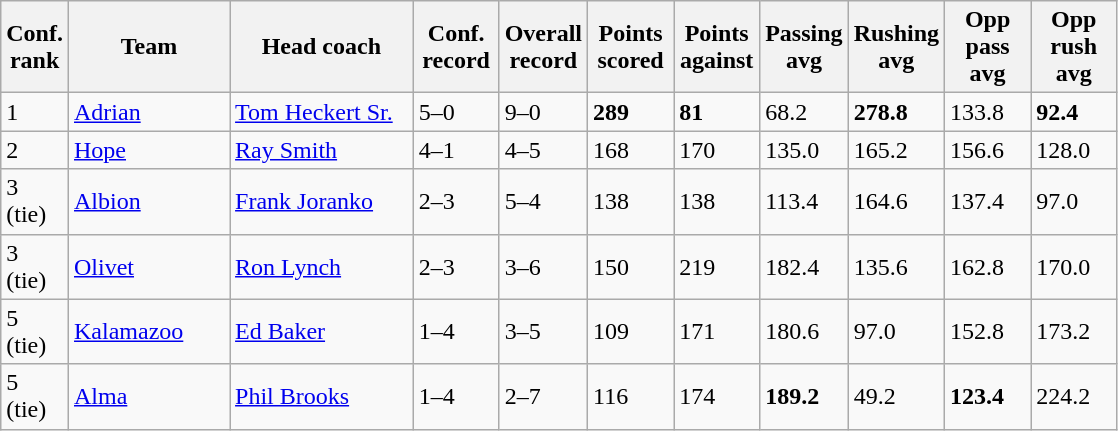<table class="sortable wikitable".>
<tr>
<th width="25">Conf. rank</th>
<th width="100">Team</th>
<th width="115">Head coach</th>
<th width="50">Conf. record</th>
<th width="50">Overall record</th>
<th width="50">Points scored</th>
<th width="50">Points against</th>
<th width="50">Passing avg</th>
<th width="50">Rushing avg</th>
<th width="50">Opp pass avg</th>
<th width="50">Opp rush avg</th>
</tr>
<tr align="left" bgcolor="">
<td>1</td>
<td><a href='#'>Adrian</a></td>
<td><a href='#'>Tom Heckert Sr.</a></td>
<td>5–0</td>
<td>9–0</td>
<td><strong>289</strong></td>
<td><strong>81</strong></td>
<td>68.2</td>
<td><strong>278.8</strong></td>
<td>133.8</td>
<td><strong>92.4</strong></td>
</tr>
<tr align="left" bgcolor="">
<td>2</td>
<td><a href='#'>Hope</a></td>
<td><a href='#'>Ray Smith</a></td>
<td>4–1</td>
<td>4–5</td>
<td>168</td>
<td>170</td>
<td>135.0</td>
<td>165.2</td>
<td>156.6</td>
<td>128.0</td>
</tr>
<tr align="left" bgcolor="">
<td>3 (tie)</td>
<td><a href='#'>Albion</a></td>
<td><a href='#'>Frank Joranko</a></td>
<td>2–3</td>
<td>5–4</td>
<td>138</td>
<td>138</td>
<td>113.4</td>
<td>164.6</td>
<td>137.4</td>
<td>97.0</td>
</tr>
<tr align="left" bgcolor="">
<td>3 (tie)</td>
<td><a href='#'>Olivet</a></td>
<td><a href='#'>Ron Lynch</a></td>
<td>2–3</td>
<td>3–6</td>
<td>150</td>
<td>219</td>
<td>182.4</td>
<td>135.6</td>
<td>162.8</td>
<td>170.0</td>
</tr>
<tr align="left" bgcolor="">
<td>5 (tie)</td>
<td><a href='#'>Kalamazoo</a></td>
<td><a href='#'>Ed Baker</a></td>
<td>1–4</td>
<td>3–5</td>
<td>109</td>
<td>171</td>
<td>180.6</td>
<td>97.0</td>
<td>152.8</td>
<td>173.2</td>
</tr>
<tr align="left" bgcolor="">
<td>5 (tie)</td>
<td><a href='#'>Alma</a></td>
<td><a href='#'>Phil Brooks</a></td>
<td>1–4</td>
<td>2–7</td>
<td>116</td>
<td>174</td>
<td><strong>189.2</strong></td>
<td>49.2</td>
<td><strong>123.4</strong></td>
<td>224.2</td>
</tr>
</table>
